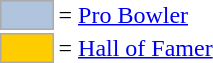<table>
<tr>
<td style="background-color:lightsteelblue; border:1px solid #aaaaaa; width:2em;"></td>
<td>= <a href='#'>Pro Bowler</a></td>
</tr>
<tr>
<td style="background-color:#FFCC00; border:1px solid #aaaaaa; width:2em;"></td>
<td>= <a href='#'>Hall of Famer</a></td>
</tr>
</table>
